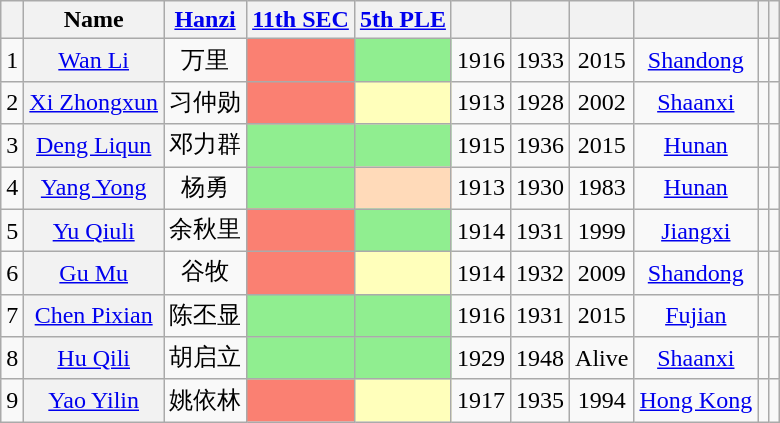<table class="wikitable sortable" style=text-align:center>
<tr>
<th scope=col></th>
<th scope=col>Name</th>
<th scope=col><a href='#'>Hanzi</a></th>
<th scope=col><a href='#'>11th SEC</a></th>
<th scope=col><a href='#'>5th PLE</a></th>
<th scope=col></th>
<th scope=col></th>
<th scope=col></th>
<th scope=col></th>
<th scope=col></th>
<th scope=col class="unsortable"></th>
</tr>
<tr>
<td>1</td>
<th align="center" scope="row" style="font-weight:normal;"><a href='#'>Wan Li</a></th>
<td data-sort-value="1">万里</td>
<td bgcolor = Salmon></td>
<td bgcolor = LightGreen></td>
<td>1916</td>
<td>1933</td>
<td>2015</td>
<td><a href='#'>Shandong</a></td>
<td></td>
<td></td>
</tr>
<tr>
<td>2</td>
<th align="center" scope="row" style="font-weight:normal;"><a href='#'>Xi Zhongxun</a></th>
<td data-sort-value="8">习仲勋</td>
<td bgcolor = Salmon></td>
<td bgcolor = ffffbb></td>
<td>1913</td>
<td>1928</td>
<td>2002</td>
<td><a href='#'>Shaanxi</a></td>
<td></td>
<td></td>
</tr>
<tr>
<td>3</td>
<th align="center" scope="row" style="font-weight:normal;"><a href='#'>Deng Liqun</a></th>
<td data-sort-value="18">邓力群</td>
<td bgcolor = LightGreen></td>
<td bgcolor = LightGreen></td>
<td>1915</td>
<td>1936</td>
<td>2015</td>
<td><a href='#'>Hunan</a></td>
<td></td>
<td></td>
</tr>
<tr>
<td>4</td>
<th align="center" scope="row" style="font-weight:normal;"><a href='#'>Yang Yong</a></th>
<td data-sort-value="22">杨勇</td>
<td bgcolor = LightGreen></td>
<td bgcolor = PeachPuff></td>
<td>1913</td>
<td>1930</td>
<td>1983</td>
<td><a href='#'>Hunan</a></td>
<td></td>
<td></td>
</tr>
<tr>
<td>5</td>
<th align="center" scope="row" style="font-weight:normal;"><a href='#'>Yu Qiuli</a></th>
<td data-sort-value="102">余秋里</td>
<td bgcolor = Salmon></td>
<td bgcolor = LightGreen></td>
<td>1914</td>
<td>1931</td>
<td>1999</td>
<td><a href='#'>Jiangxi</a></td>
<td></td>
<td></td>
</tr>
<tr>
<td>6</td>
<th align="center" scope="row" style="font-weight:normal;"><a href='#'>Gu Mu</a></th>
<td data-sort-value="102">谷牧</td>
<td bgcolor = Salmon></td>
<td bgcolor = ffffbb></td>
<td>1914</td>
<td>1932</td>
<td>2009</td>
<td><a href='#'>Shandong</a></td>
<td></td>
<td></td>
</tr>
<tr>
<td>7</td>
<th align="center" scope="row" style="font-weight:normal;"><a href='#'>Chen Pixian</a></th>
<td data-sort-value="102">陈丕显</td>
<td bgcolor = LightGreen></td>
<td bgcolor = LightGreen></td>
<td>1916</td>
<td>1931</td>
<td>2015</td>
<td><a href='#'>Fujian</a></td>
<td></td>
<td></td>
</tr>
<tr>
<td>8</td>
<th align="center" scope="row" style="font-weight:normal;"><a href='#'>Hu Qili</a></th>
<td data-sort-value="150">胡启立</td>
<td bgcolor = LightGreen></td>
<td bgcolor = LightGreen></td>
<td>1929</td>
<td>1948</td>
<td>Alive</td>
<td><a href='#'>Shaanxi</a></td>
<td></td>
<td></td>
</tr>
<tr>
<td>9</td>
<th align="center" scope="row" style="font-weight:normal;"><a href='#'>Yao Yilin</a></th>
<td data-sort-value="156">姚依林</td>
<td bgcolor = Salmon></td>
<td bgcolor = ffffbb></td>
<td>1917</td>
<td>1935</td>
<td>1994</td>
<td><a href='#'>Hong Kong</a></td>
<td></td>
<td></td>
</tr>
</table>
